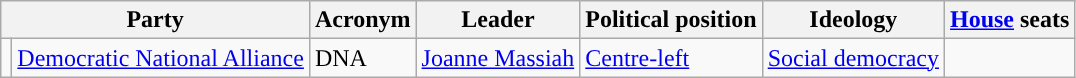<table class="wikitable sortable">
<tr>
<th colspan="2">Party</th>
<th>Acronym</th>
<th>Leader</th>
<th>Political position</th>
<th>Ideology</th>
<th><a href='#'>House</a> seats</th>
</tr>
<tr>
<td></td>
<td><a href='#'>Democratic National Alliance</a></td>
<td>DNA</td>
<td><a href='#'>Joanne Massiah</a></td>
<td><a href='#'>Centre-left</a></td>
<td><a href='#'>Social democracy</a></td>
<td></td>
</tr>
</table>
